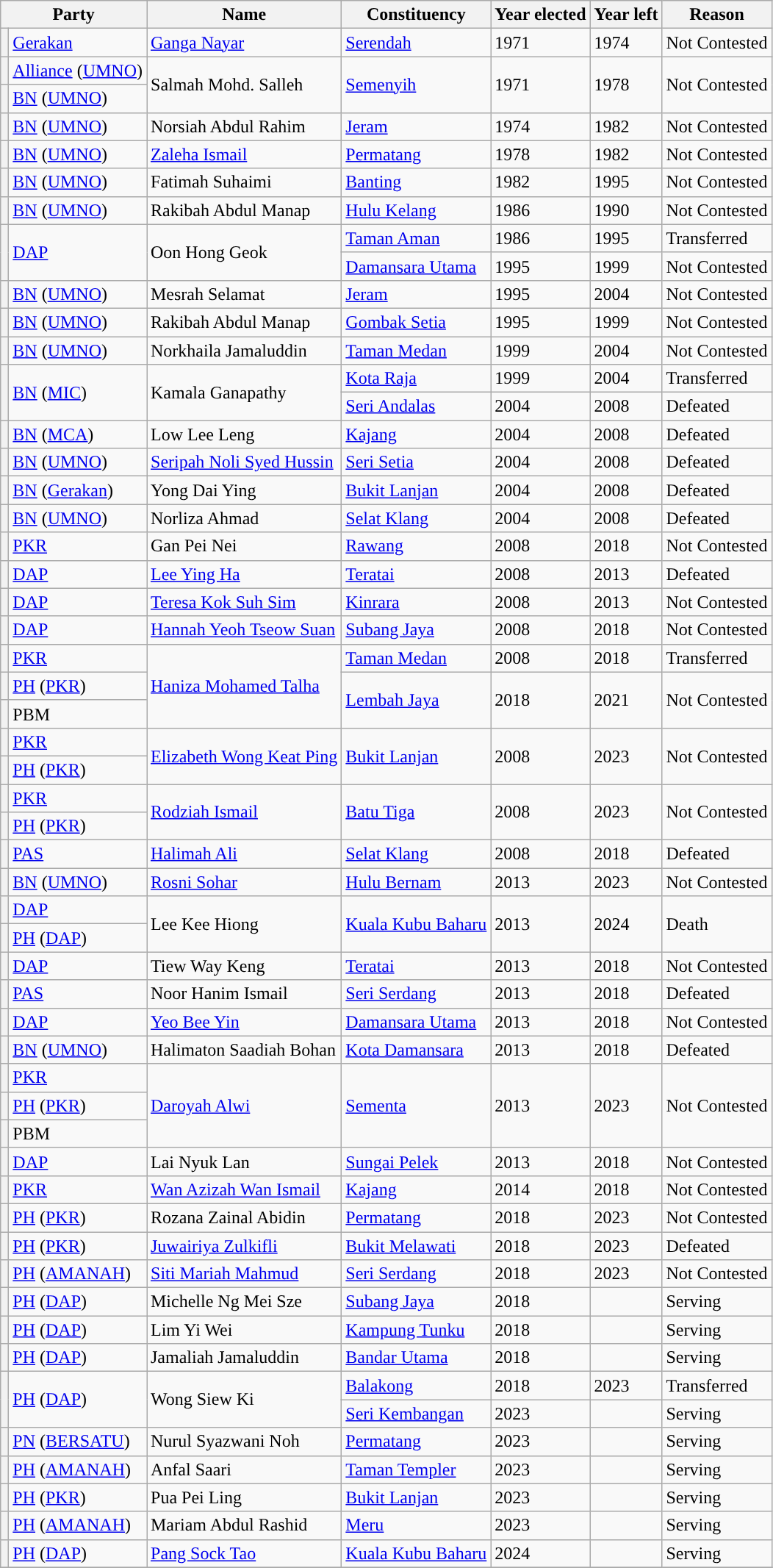<table class="wikitable sortable">
<tr>
<th colspan=2>Party</th>
<th>Name</th>
<th>Constituency</th>
<th>Year elected</th>
<th>Year left</th>
<th>Reason</th>
</tr>
<tr>
<th style="background-color: "></th>
<td><a href='#'>Gerakan</a></td>
<td><a href='#'>Ganga Nayar</a></td>
<td><a href='#'>Serendah</a></td>
<td>1971</td>
<td>1974</td>
<td>Not Contested</td>
</tr>
<tr>
<th style="background-color: "></th>
<td><a href='#'>Alliance</a> (<a href='#'>UMNO</a>)</td>
<td rowspan=2>Salmah Mohd. Salleh</td>
<td rowspan=2><a href='#'>Semenyih</a></td>
<td rowspan=2>1971</td>
<td rowspan=2>1978</td>
<td rowspan=2>Not Contested</td>
</tr>
<tr>
<th style="background-color: "></th>
<td><a href='#'>BN</a> (<a href='#'>UMNO</a>)</td>
</tr>
<tr>
<th style="background-color: "></th>
<td><a href='#'>BN</a> (<a href='#'>UMNO</a>)</td>
<td>Norsiah Abdul Rahim</td>
<td><a href='#'>Jeram</a></td>
<td>1974</td>
<td>1982</td>
<td>Not Contested</td>
</tr>
<tr>
<th style="background-color: "></th>
<td><a href='#'>BN</a> (<a href='#'>UMNO</a>)</td>
<td><a href='#'>Zaleha Ismail</a></td>
<td><a href='#'>Permatang</a></td>
<td>1978</td>
<td>1982</td>
<td>Not Contested</td>
</tr>
<tr>
<th style="background-color: "></th>
<td><a href='#'>BN</a> (<a href='#'>UMNO</a>)</td>
<td>Fatimah Suhaimi</td>
<td><a href='#'>Banting</a></td>
<td>1982</td>
<td>1995</td>
<td>Not Contested</td>
</tr>
<tr>
<th style="background-color: "></th>
<td><a href='#'>BN</a> (<a href='#'>UMNO</a>)</td>
<td>Rakibah Abdul Manap</td>
<td><a href='#'>Hulu Kelang</a></td>
<td>1986</td>
<td>1990</td>
<td>Not Contested</td>
</tr>
<tr>
<th rowspan=2 style="background-color: "></th>
<td rowspan=2><a href='#'>DAP</a></td>
<td rowspan=2>Oon Hong Geok</td>
<td><a href='#'>Taman Aman</a></td>
<td>1986</td>
<td>1995</td>
<td>Transferred</td>
</tr>
<tr>
<td><a href='#'>Damansara Utama</a></td>
<td>1995</td>
<td>1999</td>
<td>Not Contested</td>
</tr>
<tr>
<th style="background-color: "></th>
<td><a href='#'>BN</a> (<a href='#'>UMNO</a>)</td>
<td>Mesrah Selamat</td>
<td><a href='#'>Jeram</a></td>
<td>1995</td>
<td>2004</td>
<td>Not Contested</td>
</tr>
<tr>
<th style="background-color: "></th>
<td><a href='#'>BN</a> (<a href='#'>UMNO</a>)</td>
<td>Rakibah Abdul Manap</td>
<td><a href='#'>Gombak Setia</a></td>
<td>1995</td>
<td>1999</td>
<td>Not Contested</td>
</tr>
<tr>
<th style="background-color: "></th>
<td><a href='#'>BN</a> (<a href='#'>UMNO</a>)</td>
<td>Norkhaila Jamaluddin</td>
<td><a href='#'>Taman Medan</a></td>
<td>1999</td>
<td>2004</td>
<td>Not Contested</td>
</tr>
<tr>
<th rowspan=2 style="background-color: "></th>
<td rowspan=2><a href='#'>BN</a> (<a href='#'>MIC</a>)</td>
<td rowspan=2>Kamala Ganapathy</td>
<td><a href='#'>Kota Raja</a></td>
<td>1999</td>
<td>2004</td>
<td>Transferred</td>
</tr>
<tr>
<td><a href='#'>Seri Andalas</a></td>
<td>2004</td>
<td>2008</td>
<td>Defeated</td>
</tr>
<tr>
<th style="background-color: "></th>
<td><a href='#'>BN</a> (<a href='#'>MCA</a>)</td>
<td>Low Lee Leng</td>
<td><a href='#'>Kajang</a></td>
<td>2004</td>
<td>2008</td>
<td>Defeated</td>
</tr>
<tr>
<th style="background-color: "></th>
<td><a href='#'>BN</a> (<a href='#'>UMNO</a>)</td>
<td><a href='#'>Seripah Noli Syed Hussin</a></td>
<td><a href='#'>Seri Setia</a></td>
<td>2004</td>
<td>2008</td>
<td>Defeated</td>
</tr>
<tr>
<th style="background-color: "></th>
<td><a href='#'>BN</a> (<a href='#'>Gerakan</a>)</td>
<td>Yong Dai Ying</td>
<td><a href='#'>Bukit Lanjan</a></td>
<td>2004</td>
<td>2008</td>
<td>Defeated</td>
</tr>
<tr>
<th style="background-color: "></th>
<td><a href='#'>BN</a> (<a href='#'>UMNO</a>)</td>
<td>Norliza Ahmad</td>
<td><a href='#'>Selat Klang</a></td>
<td>2004</td>
<td>2008</td>
<td>Defeated</td>
</tr>
<tr>
<th style="background-color: "></th>
<td><a href='#'>PKR</a></td>
<td>Gan Pei Nei</td>
<td><a href='#'>Rawang</a></td>
<td>2008</td>
<td>2018</td>
<td>Not Contested</td>
</tr>
<tr>
<th style="background-color: "></th>
<td><a href='#'>DAP</a></td>
<td><a href='#'>Lee Ying Ha</a></td>
<td><a href='#'>Teratai</a></td>
<td>2008</td>
<td>2013</td>
<td>Defeated</td>
</tr>
<tr>
<th style="background-color: "></th>
<td><a href='#'>DAP</a></td>
<td><a href='#'>Teresa Kok Suh Sim</a></td>
<td><a href='#'>Kinrara</a></td>
<td>2008</td>
<td>2013</td>
<td>Not Contested</td>
</tr>
<tr>
<th style="background-color: "></th>
<td><a href='#'>DAP</a></td>
<td><a href='#'>Hannah Yeoh Tseow Suan</a></td>
<td><a href='#'>Subang Jaya</a></td>
<td>2008</td>
<td>2018</td>
<td>Not Contested</td>
</tr>
<tr>
<th style="background-color: "></th>
<td><a href='#'>PKR</a></td>
<td rowspan="3"><a href='#'>Haniza Mohamed Talha</a></td>
<td><a href='#'>Taman Medan</a></td>
<td>2008</td>
<td>2018</td>
<td>Transferred</td>
</tr>
<tr>
<th style="background-color: "></th>
<td><a href='#'>PH</a> (<a href='#'>PKR</a>)</td>
<td rowspan="2"><a href='#'>Lembah Jaya</a></td>
<td rowspan="2">2018</td>
<td rowspan="2">2021</td>
<td rowspan="2">Not Contested</td>
</tr>
<tr>
<th style="background-color: "></th>
<td>PBM</td>
</tr>
<tr>
<th style="background-color: "></th>
<td><a href='#'>PKR</a></td>
<td rowspan=2><a href='#'>Elizabeth Wong Keat Ping</a></td>
<td rowspan=2><a href='#'>Bukit Lanjan</a></td>
<td rowspan=2>2008</td>
<td rowspan=2>2023</td>
<td rowspan=2>Not Contested</td>
</tr>
<tr>
<th style="background-color: "></th>
<td><a href='#'>PH</a> (<a href='#'>PKR</a>)</td>
</tr>
<tr>
<th style="background-color: "></th>
<td><a href='#'>PKR</a></td>
<td rowspan=2><a href='#'>Rodziah Ismail</a></td>
<td rowspan=2><a href='#'>Batu Tiga</a></td>
<td rowspan=2>2008</td>
<td rowspan=2>2023</td>
<td rowspan=2>Not Contested</td>
</tr>
<tr>
<th style="background-color: "></th>
<td><a href='#'>PH</a> (<a href='#'>PKR</a>)</td>
</tr>
<tr>
<th style="background-color: "></th>
<td><a href='#'>PAS</a></td>
<td><a href='#'>Halimah Ali</a></td>
<td><a href='#'>Selat Klang</a></td>
<td>2008</td>
<td>2018</td>
<td>Defeated</td>
</tr>
<tr>
<th style="background-color: "></th>
<td><a href='#'>BN</a> (<a href='#'>UMNO</a>)</td>
<td><a href='#'>Rosni Sohar</a></td>
<td><a href='#'>Hulu Bernam</a></td>
<td>2013</td>
<td>2023</td>
<td>Not Contested</td>
</tr>
<tr>
<th style="background-color: "></th>
<td><a href='#'>DAP</a></td>
<td rowspan=2>Lee Kee Hiong</td>
<td rowspan=2><a href='#'>Kuala Kubu Baharu</a></td>
<td rowspan=2>2013</td>
<td rowspan=2>2024</td>
<td rowspan=2>Death</td>
</tr>
<tr>
<th style="background-color: "></th>
<td><a href='#'>PH</a> (<a href='#'>DAP</a>)</td>
</tr>
<tr>
<th style="background-color: "></th>
<td><a href='#'>DAP</a></td>
<td>Tiew Way Keng</td>
<td><a href='#'>Teratai</a></td>
<td>2013</td>
<td>2018</td>
<td>Not Contested</td>
</tr>
<tr>
<th style="background-color: "></th>
<td><a href='#'>PAS</a></td>
<td>Noor Hanim Ismail</td>
<td><a href='#'>Seri Serdang</a></td>
<td>2013</td>
<td>2018</td>
<td>Defeated</td>
</tr>
<tr>
<th style="background-color: "></th>
<td><a href='#'>DAP</a></td>
<td><a href='#'>Yeo Bee Yin</a></td>
<td><a href='#'>Damansara Utama</a></td>
<td>2013</td>
<td>2018</td>
<td>Not Contested</td>
</tr>
<tr>
<th style="background-color: "></th>
<td><a href='#'>BN</a> (<a href='#'>UMNO</a>)</td>
<td>Halimaton Saadiah Bohan</td>
<td><a href='#'>Kota Damansara</a></td>
<td>2013</td>
<td>2018</td>
<td>Defeated</td>
</tr>
<tr>
<th style="background-color: "></th>
<td><a href='#'>PKR</a></td>
<td rowspan="3"><a href='#'>Daroyah Alwi</a></td>
<td rowspan="3"><a href='#'>Sementa</a></td>
<td rowspan="3">2013</td>
<td rowspan="3">2023</td>
<td rowspan="3">Not Contested</td>
</tr>
<tr>
<th style="background-color: "></th>
<td><a href='#'>PH</a> (<a href='#'>PKR</a>)</td>
</tr>
<tr>
<th style="background-color: "></th>
<td>PBM</td>
</tr>
<tr>
<th style="background-color: "></th>
<td><a href='#'>DAP</a></td>
<td>Lai Nyuk Lan</td>
<td><a href='#'>Sungai Pelek</a></td>
<td>2013</td>
<td>2018</td>
<td>Not Contested</td>
</tr>
<tr>
<th style="background-color: "></th>
<td><a href='#'>PKR</a></td>
<td><a href='#'>Wan Azizah Wan Ismail</a></td>
<td><a href='#'>Kajang</a></td>
<td>2014</td>
<td>2018</td>
<td>Not Contested</td>
</tr>
<tr>
<th style="background-color: "></th>
<td><a href='#'>PH</a> (<a href='#'>PKR</a>)</td>
<td>Rozana Zainal Abidin</td>
<td><a href='#'>Permatang</a></td>
<td>2018</td>
<td>2023</td>
<td>Not Contested</td>
</tr>
<tr>
<th style="background-color: "></th>
<td><a href='#'>PH</a> (<a href='#'>PKR</a>)</td>
<td><a href='#'>Juwairiya Zulkifli</a></td>
<td><a href='#'>Bukit Melawati</a></td>
<td>2018</td>
<td>2023</td>
<td>Defeated</td>
</tr>
<tr>
<th style="background-color: "></th>
<td><a href='#'>PH</a> (<a href='#'>AMANAH</a>)</td>
<td><a href='#'>Siti Mariah Mahmud</a></td>
<td><a href='#'>Seri Serdang</a></td>
<td>2018</td>
<td>2023</td>
<td>Not Contested</td>
</tr>
<tr>
<th style="background-color: "></th>
<td><a href='#'>PH</a> (<a href='#'>DAP</a>)</td>
<td>Michelle Ng Mei Sze</td>
<td><a href='#'>Subang Jaya</a></td>
<td>2018</td>
<td></td>
<td>Serving</td>
</tr>
<tr>
<th style="background-color: "></th>
<td><a href='#'>PH</a> (<a href='#'>DAP</a>)</td>
<td>Lim Yi Wei</td>
<td><a href='#'>Kampung Tunku</a></td>
<td>2018</td>
<td></td>
<td>Serving</td>
</tr>
<tr>
<th style="background-color: "></th>
<td><a href='#'>PH</a> (<a href='#'>DAP</a>)</td>
<td>Jamaliah Jamaluddin</td>
<td><a href='#'>Bandar Utama</a></td>
<td>2018</td>
<td></td>
<td>Serving</td>
</tr>
<tr>
<th rowspan=2 style="background-color: "></th>
<td rowspan="2"><a href='#'>PH</a> (<a href='#'>DAP</a>)</td>
<td rowspan="2">Wong Siew Ki</td>
<td><a href='#'>Balakong</a></td>
<td>2018</td>
<td>2023</td>
<td>Transferred</td>
</tr>
<tr>
<td><a href='#'>Seri Kembangan</a></td>
<td>2023</td>
<td></td>
<td>Serving</td>
</tr>
<tr>
<th style="background-color: "></th>
<td><a href='#'>PN</a> (<a href='#'>BERSATU</a>)</td>
<td>Nurul Syazwani Noh</td>
<td><a href='#'>Permatang</a></td>
<td>2023</td>
<td></td>
<td>Serving</td>
</tr>
<tr>
<th style="background-color: "></th>
<td><a href='#'>PH</a> (<a href='#'>AMANAH</a>)</td>
<td>Anfal Saari</td>
<td><a href='#'>Taman Templer</a></td>
<td>2023</td>
<td></td>
<td>Serving</td>
</tr>
<tr>
<th style="background-color: "></th>
<td><a href='#'>PH</a> (<a href='#'>PKR</a>)</td>
<td>Pua Pei Ling</td>
<td><a href='#'>Bukit Lanjan</a></td>
<td>2023</td>
<td></td>
<td>Serving</td>
</tr>
<tr>
<th style="background-color: "></th>
<td><a href='#'>PH</a> (<a href='#'>AMANAH</a>)</td>
<td>Mariam Abdul Rashid</td>
<td><a href='#'>Meru</a></td>
<td>2023</td>
<td></td>
<td>Serving</td>
</tr>
<tr>
<th style="background-color: "></th>
<td><a href='#'>PH</a> (<a href='#'>DAP</a>)</td>
<td><a href='#'>Pang Sock Tao</a></td>
<td><a href='#'>Kuala Kubu Baharu</a></td>
<td>2024</td>
<td></td>
<td>Serving</td>
</tr>
<tr>
</tr>
</table>
